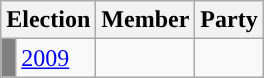<table class="wikitable">
<tr>
<th colspan="2">Election</th>
<th>Member</th>
<th>Party</th>
</tr>
<tr>
<td style="background-color: grey"></td>
<td><a href='#'>2009</a></td>
<td></td>
<td></td>
</tr>
</table>
